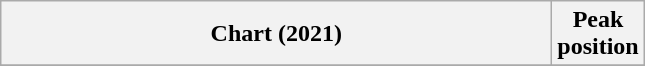<table class="wikitable plainrowheaders" style="text-align:center;">
<tr>
<th scope="col" style="width:22.5em;">Chart (2021)</th>
<th scope="col">Peak<br>position</th>
</tr>
<tr>
</tr>
</table>
